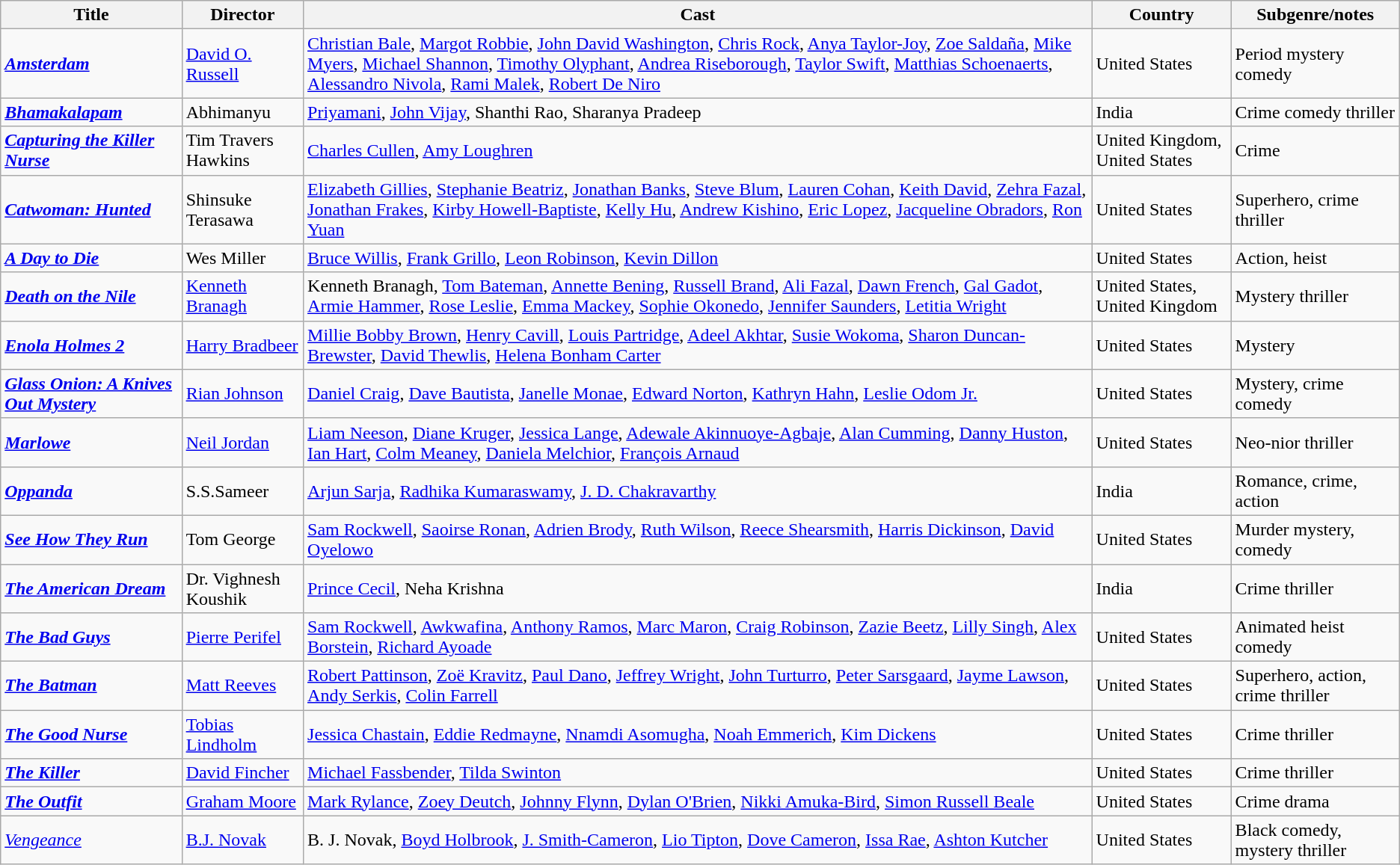<table class="wikitable sortable">
<tr>
<th>Title</th>
<th>Director</th>
<th>Cast</th>
<th>Country</th>
<th>Subgenre/notes</th>
</tr>
<tr>
<td><em><a href='#'><strong>Amsterdam</strong></a></em></td>
<td><a href='#'>David O. Russell</a></td>
<td><a href='#'>Christian Bale</a>, <a href='#'>Margot Robbie</a>, <a href='#'>John David Washington</a>, <a href='#'>Chris Rock</a>, <a href='#'>Anya Taylor-Joy</a>, <a href='#'>Zoe Saldaña</a>, <a href='#'>Mike Myers</a>, <a href='#'>Michael Shannon</a>, <a href='#'>Timothy Olyphant</a>, <a href='#'>Andrea Riseborough</a>, <a href='#'>Taylor Swift</a>, <a href='#'>Matthias Schoenaerts</a>, <a href='#'>Alessandro Nivola</a>, <a href='#'>Rami Malek</a>, <a href='#'>Robert De Niro</a></td>
<td>United States</td>
<td>Period mystery comedy</td>
</tr>
<tr>
<td><em><a href='#'><strong>Bhamakalapam</strong></a></em></td>
<td>Abhimanyu</td>
<td><a href='#'>Priyamani</a>, <a href='#'>John Vijay</a>, Shanthi Rao, Sharanya Pradeep</td>
<td>India</td>
<td>Crime comedy thriller</td>
</tr>
<tr>
<td><strong><em><a href='#'>Capturing the Killer Nurse</a></em></strong></td>
<td>Tim Travers Hawkins</td>
<td><a href='#'>Charles Cullen</a>, <a href='#'>Amy Loughren</a></td>
<td>United Kingdom, United States</td>
<td>Crime</td>
</tr>
<tr>
<td><strong><em><a href='#'>Catwoman: Hunted</a></em></strong></td>
<td>Shinsuke Terasawa</td>
<td><a href='#'>Elizabeth Gillies</a>, <a href='#'>Stephanie Beatriz</a>, <a href='#'>Jonathan Banks</a>, <a href='#'>Steve Blum</a>, <a href='#'>Lauren Cohan</a>, <a href='#'>Keith David</a>, <a href='#'>Zehra Fazal</a>, <a href='#'>Jonathan Frakes</a>, <a href='#'>Kirby Howell-Baptiste</a>, <a href='#'>Kelly Hu</a>, <a href='#'>Andrew Kishino</a>, <a href='#'>Eric Lopez</a>, <a href='#'>Jacqueline Obradors</a>, <a href='#'>Ron Yuan</a></td>
<td>United States</td>
<td>Superhero, crime thriller</td>
</tr>
<tr>
<td><strong><em><a href='#'>A Day to Die</a></em></strong></td>
<td>Wes Miller</td>
<td><a href='#'>Bruce Willis</a>, <a href='#'>Frank Grillo</a>, <a href='#'>Leon Robinson</a>, <a href='#'>Kevin Dillon</a></td>
<td>United States</td>
<td>Action, heist</td>
</tr>
<tr>
<td><em><a href='#'><strong>Death on the Nile</strong></a></em></td>
<td><a href='#'>Kenneth Branagh</a></td>
<td>Kenneth Branagh, <a href='#'>Tom Bateman</a>, <a href='#'>Annette Bening</a>, <a href='#'>Russell Brand</a>, <a href='#'>Ali Fazal</a>, <a href='#'>Dawn French</a>, <a href='#'>Gal Gadot</a>, <a href='#'>Armie Hammer</a>, <a href='#'>Rose Leslie</a>, <a href='#'>Emma Mackey</a>, <a href='#'>Sophie Okonedo</a>, <a href='#'>Jennifer Saunders</a>, <a href='#'>Letitia Wright</a></td>
<td>United States, United Kingdom</td>
<td>Mystery thriller</td>
</tr>
<tr>
<td><strong><em><a href='#'>Enola Holmes 2</a></em></strong></td>
<td><a href='#'>Harry Bradbeer</a></td>
<td><a href='#'>Millie Bobby Brown</a>, <a href='#'>Henry Cavill</a>, <a href='#'>Louis Partridge</a>, <a href='#'>Adeel Akhtar</a>, <a href='#'>Susie Wokoma</a>, <a href='#'>Sharon Duncan-Brewster</a>, <a href='#'>David Thewlis</a>, <a href='#'>Helena Bonham Carter</a></td>
<td>United States</td>
<td>Mystery</td>
</tr>
<tr>
<td><strong><em><a href='#'>Glass Onion: A Knives Out Mystery</a></em></strong></td>
<td><a href='#'>Rian Johnson</a></td>
<td><a href='#'>Daniel Craig</a>, <a href='#'>Dave Bautista</a>, <a href='#'>Janelle Monae</a>, <a href='#'>Edward Norton</a>, <a href='#'>Kathryn Hahn</a>, <a href='#'>Leslie Odom Jr.</a></td>
<td>United States</td>
<td>Mystery, crime comedy</td>
</tr>
<tr>
<td><em><a href='#'><strong>Marlowe</strong></a></em></td>
<td><a href='#'>Neil Jordan</a></td>
<td><a href='#'>Liam Neeson</a>, <a href='#'>Diane Kruger</a>, <a href='#'>Jessica Lange</a>, <a href='#'>Adewale Akinnuoye-Agbaje</a>, <a href='#'>Alan Cumming</a>, <a href='#'>Danny Huston</a>, <a href='#'>Ian Hart</a>, <a href='#'>Colm Meaney</a>, <a href='#'>Daniela Melchior</a>, <a href='#'>François Arnaud</a></td>
<td>United States</td>
<td>Neo-nior thriller</td>
</tr>
<tr>
<td><strong><em><a href='#'>Oppanda</a></em></strong></td>
<td>S.S.Sameer</td>
<td><a href='#'>Arjun Sarja</a>, <a href='#'>Radhika Kumaraswamy</a>, <a href='#'>J. D. Chakravarthy</a></td>
<td>India</td>
<td>Romance, crime, action</td>
</tr>
<tr>
<td><em><a href='#'><strong>See How They Run</strong></a></em></td>
<td>Tom George</td>
<td><a href='#'>Sam Rockwell</a>, <a href='#'>Saoirse Ronan</a>, <a href='#'>Adrien Brody</a>, <a href='#'>Ruth Wilson</a>, <a href='#'>Reece Shearsmith</a>, <a href='#'>Harris Dickinson</a>, <a href='#'>David Oyelowo</a></td>
<td>United States</td>
<td>Murder mystery, comedy</td>
</tr>
<tr>
<td><em><a href='#'><strong>The American Dream</strong></a></em></td>
<td>Dr. Vighnesh Koushik</td>
<td><a href='#'>Prince Cecil</a>, Neha Krishna</td>
<td>India</td>
<td>Crime thriller</td>
</tr>
<tr>
<td><em><a href='#'><strong>The Bad Guys</strong></a></em></td>
<td><a href='#'>Pierre Perifel</a></td>
<td><a href='#'>Sam Rockwell</a>, <a href='#'>Awkwafina</a>, <a href='#'>Anthony Ramos</a>, <a href='#'>Marc Maron</a>, <a href='#'>Craig Robinson</a>, <a href='#'>Zazie Beetz</a>, <a href='#'>Lilly Singh</a>, <a href='#'>Alex Borstein</a>, <a href='#'>Richard Ayoade</a></td>
<td>United States</td>
<td>Animated heist comedy</td>
</tr>
<tr>
<td><em><a href='#'><strong>The Batman</strong></a></em></td>
<td><a href='#'>Matt Reeves</a></td>
<td><a href='#'>Robert Pattinson</a>, <a href='#'>Zoë Kravitz</a>, <a href='#'>Paul Dano</a>, <a href='#'>Jeffrey Wright</a>, <a href='#'>John Turturro</a>, <a href='#'>Peter Sarsgaard</a>, <a href='#'>Jayme Lawson</a>, <a href='#'>Andy Serkis</a>, <a href='#'>Colin Farrell</a></td>
<td>United States</td>
<td>Superhero, action, crime thriller</td>
</tr>
<tr>
<td><strong><em><a href='#'>The Good Nurse</a></em></strong></td>
<td><a href='#'>Tobias Lindholm</a></td>
<td><a href='#'>Jessica Chastain</a>, <a href='#'>Eddie Redmayne</a>, <a href='#'>Nnamdi Asomugha</a>, <a href='#'>Noah Emmerich</a>, <a href='#'>Kim Dickens</a></td>
<td>United States</td>
<td>Crime thriller</td>
</tr>
<tr>
<td><em><a href='#'><strong>The Killer</strong></a></em></td>
<td><a href='#'>David Fincher</a></td>
<td><a href='#'>Michael Fassbender</a>, <a href='#'>Tilda Swinton</a></td>
<td>United States</td>
<td>Crime thriller</td>
</tr>
<tr>
<td><em><a href='#'><strong>The Outfit</strong></a></em></td>
<td><a href='#'>Graham Moore</a></td>
<td><a href='#'>Mark Rylance</a>, <a href='#'>Zoey Deutch</a>, <a href='#'>Johnny Flynn</a>, <a href='#'>Dylan O'Brien</a>, <a href='#'>Nikki Amuka-Bird</a>, <a href='#'>Simon Russell Beale</a></td>
<td>United States</td>
<td>Crime drama</td>
</tr>
<tr>
<td><em><a href='#'>Vengeance</a></em></td>
<td><a href='#'>B.J. Novak</a></td>
<td>B. J. Novak, <a href='#'>Boyd Holbrook</a>, <a href='#'>J. Smith-Cameron</a>, <a href='#'>Lio Tipton</a>, <a href='#'>Dove Cameron</a>, <a href='#'>Issa Rae</a>, <a href='#'>Ashton Kutcher</a></td>
<td>United States</td>
<td>Black comedy, mystery thriller</td>
</tr>
</table>
